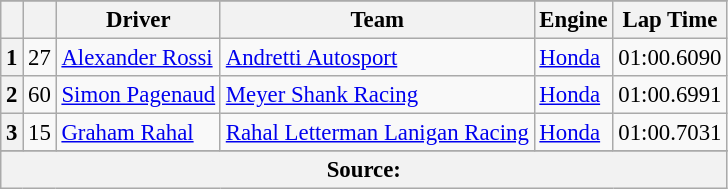<table class="wikitable" style="font-size:95%;">
<tr>
</tr>
<tr>
<th></th>
<th></th>
<th>Driver</th>
<th>Team</th>
<th>Engine</th>
<th>Lap Time</th>
</tr>
<tr>
<th>1</th>
<td align="center">27</td>
<td> <a href='#'>Alexander Rossi</a></td>
<td><a href='#'>Andretti Autosport</a></td>
<td><a href='#'>Honda</a></td>
<td>01:00.6090</td>
</tr>
<tr>
<th>2</th>
<td align="center">60</td>
<td> <a href='#'>Simon Pagenaud</a> <strong></strong></td>
<td><a href='#'>Meyer Shank Racing</a></td>
<td><a href='#'>Honda</a></td>
<td>01:00.6991</td>
</tr>
<tr>
<th>3</th>
<td align="center">15</td>
<td> <a href='#'>Graham Rahal</a></td>
<td><a href='#'>Rahal Letterman Lanigan Racing</a></td>
<td><a href='#'>Honda</a></td>
<td>01:00.7031</td>
</tr>
<tr>
</tr>
<tr class="sortbottom">
<th colspan="6">Source:</th>
</tr>
</table>
